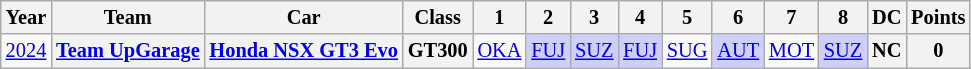<table class="wikitable" style="text-align:center; font-size:85%">
<tr>
<th>Year</th>
<th>Team</th>
<th>Car</th>
<th>Class</th>
<th>1</th>
<th>2</th>
<th>3</th>
<th>4</th>
<th>5</th>
<th>6</th>
<th>7</th>
<th>8</th>
<th>DC</th>
<th>Points</th>
</tr>
<tr>
<td><a href='#'>2024</a></td>
<th nowrap><a href='#'>Team UpGarage</a></th>
<th nowrap><a href='#'>Honda NSX GT3 Evo</a></th>
<th>GT300</th>
<td style="background:#;"><a href='#'>OKA</a><br></td>
<td style="background:#CFCFFF;"><a href='#'>FUJ</a><br></td>
<td style="background:#CFCFFF;"><a href='#'>SUZ</a><br></td>
<td style="background:#CFCFFF;"><a href='#'>FUJ</a><br></td>
<td style="background:#;"><a href='#'>SUG</a><br></td>
<td style="background:#CFCFFF;"><a href='#'>AUT</a><br></td>
<td style="background:#;"><a href='#'>MOT</a><br></td>
<td style="background:#CFCFFF;"><a href='#'>SUZ</a><br></td>
<th>NC</th>
<th>0</th>
</tr>
</table>
